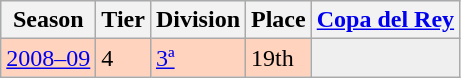<table class="wikitable">
<tr style="background:#f0f6fa;">
<th>Season</th>
<th>Tier</th>
<th>Division</th>
<th>Place</th>
<th><a href='#'>Copa del Rey</a></th>
</tr>
<tr>
<td style="background:#FFD3BD;"><a href='#'>2008–09</a></td>
<td style="background:#FFD3BD;">4</td>
<td style="background:#FFD3BD;"><a href='#'>3ª</a></td>
<td style="background:#FFD3BD;">19th</td>
<td style="background:#efefef;"></td>
</tr>
</table>
